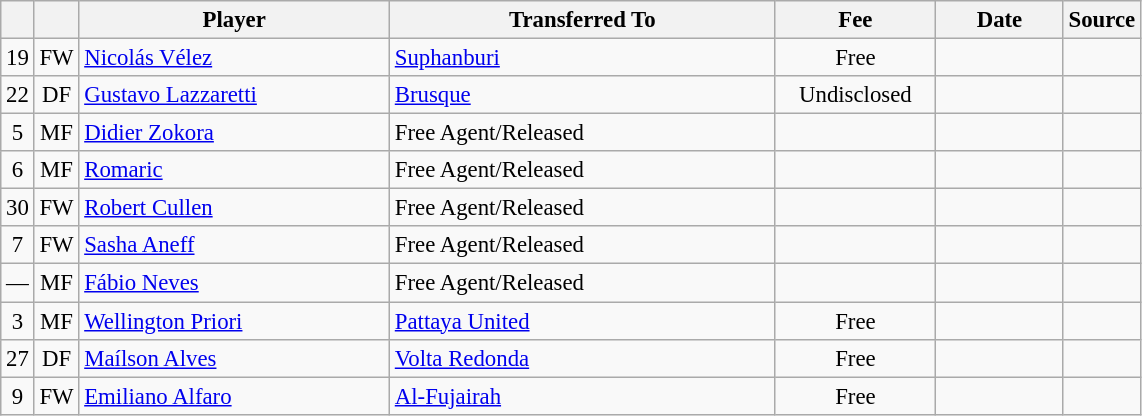<table class="wikitable plainrowheaders sortable" style="font-size:95%">
<tr>
<th></th>
<th></th>
<th scope="col" style="width:200px;"><strong>Player</strong></th>
<th scope="col" style="width:250px;"><strong>Transferred To</strong></th>
<th scope="col" style="width:100px;"><strong>Fee</strong></th>
<th scope="col" style="width:78px;"><strong>Date</strong></th>
<th><strong>Source</strong></th>
</tr>
<tr>
<td align=center>19</td>
<td align=center>FW</td>
<td> <a href='#'>Nicolás Vélez</a></td>
<td> <a href='#'>Suphanburi</a></td>
<td align=center>Free</td>
<td align=center></td>
<td align=center></td>
</tr>
<tr>
<td align=center>22</td>
<td align=center>DF</td>
<td> <a href='#'>Gustavo Lazzaretti</a></td>
<td> <a href='#'>Brusque</a></td>
<td align=center>Undisclosed</td>
<td align=center></td>
<td align=center></td>
</tr>
<tr>
<td align=center>5</td>
<td align=center>MF</td>
<td> <a href='#'>Didier Zokora</a></td>
<td>Free Agent/Released</td>
<td align=center></td>
<td align=center></td>
<td align=center></td>
</tr>
<tr>
<td align=center>6</td>
<td align=center>MF</td>
<td> <a href='#'>Romaric</a></td>
<td>Free Agent/Released</td>
<td align=center></td>
<td align=center></td>
<td align=center></td>
</tr>
<tr>
<td align=center>30</td>
<td align=center>FW</td>
<td> <a href='#'>Robert Cullen</a></td>
<td>Free Agent/Released</td>
<td align=center></td>
<td align=center></td>
<td align=center></td>
</tr>
<tr>
<td align=center>7</td>
<td align=center>FW</td>
<td> <a href='#'>Sasha Aneff</a></td>
<td>Free Agent/Released</td>
<td align=center></td>
<td align=center></td>
<td align=center></td>
</tr>
<tr>
<td align=center>—</td>
<td align=center>MF</td>
<td> <a href='#'>Fábio Neves</a></td>
<td>Free Agent/Released</td>
<td align=center></td>
<td align=center></td>
<td align=center></td>
</tr>
<tr>
<td align=center>3</td>
<td align=center>MF</td>
<td> <a href='#'>Wellington Priori</a></td>
<td> <a href='#'>Pattaya United</a></td>
<td align=center>Free</td>
<td align=center></td>
<td align=center></td>
</tr>
<tr>
<td align=center>27</td>
<td align=center>DF</td>
<td> <a href='#'>Maílson Alves</a></td>
<td> <a href='#'>Volta Redonda</a></td>
<td align=center>Free</td>
<td align=center></td>
<td align=center></td>
</tr>
<tr>
<td align=center>9</td>
<td align=center>FW</td>
<td> <a href='#'>Emiliano Alfaro</a></td>
<td> <a href='#'>Al-Fujairah</a></td>
<td align=center>Free</td>
<td align=center></td>
<td align=center><br></td>
</tr>
</table>
